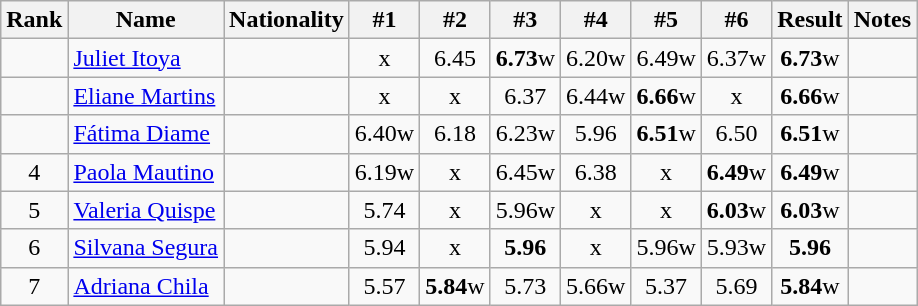<table class="wikitable sortable" style="text-align:center">
<tr>
<th>Rank</th>
<th>Name</th>
<th>Nationality</th>
<th>#1</th>
<th>#2</th>
<th>#3</th>
<th>#4</th>
<th>#5</th>
<th>#6</th>
<th>Result</th>
<th>Notes</th>
</tr>
<tr>
<td></td>
<td align=left><a href='#'>Juliet Itoya</a></td>
<td align=left></td>
<td>x</td>
<td>6.45</td>
<td><strong>6.73</strong>w</td>
<td>6.20w</td>
<td>6.49w</td>
<td>6.37w</td>
<td><strong>6.73</strong>w</td>
<td></td>
</tr>
<tr>
<td></td>
<td align=left><a href='#'>Eliane Martins</a></td>
<td align=left></td>
<td>x</td>
<td>x</td>
<td>6.37</td>
<td>6.44w</td>
<td><strong>6.66</strong>w</td>
<td>x</td>
<td><strong>6.66</strong>w</td>
<td></td>
</tr>
<tr>
<td></td>
<td align=left><a href='#'>Fátima Diame</a></td>
<td align=left></td>
<td>6.40w</td>
<td>6.18</td>
<td>6.23w</td>
<td>5.96</td>
<td><strong>6.51</strong>w</td>
<td>6.50</td>
<td><strong>6.51</strong>w</td>
<td></td>
</tr>
<tr>
<td>4</td>
<td align=left><a href='#'>Paola Mautino</a></td>
<td align=left></td>
<td>6.19w</td>
<td>x</td>
<td>6.45w</td>
<td>6.38</td>
<td>x</td>
<td><strong>6.49</strong>w</td>
<td><strong>6.49</strong>w</td>
<td></td>
</tr>
<tr>
<td>5</td>
<td align=left><a href='#'>Valeria Quispe</a></td>
<td align=left></td>
<td>5.74</td>
<td>x</td>
<td>5.96w</td>
<td>x</td>
<td>x</td>
<td><strong>6.03</strong>w</td>
<td><strong>6.03</strong>w</td>
<td></td>
</tr>
<tr>
<td>6</td>
<td align=left><a href='#'>Silvana Segura</a></td>
<td align=left></td>
<td>5.94</td>
<td>x</td>
<td><strong>5.96</strong></td>
<td>x</td>
<td>5.96w</td>
<td>5.93w</td>
<td><strong>5.96</strong></td>
<td></td>
</tr>
<tr>
<td>7</td>
<td align=left><a href='#'>Adriana Chila</a></td>
<td align=left></td>
<td>5.57</td>
<td><strong>5.84</strong>w</td>
<td>5.73</td>
<td>5.66w</td>
<td>5.37</td>
<td>5.69</td>
<td><strong>5.84</strong>w</td>
<td></td>
</tr>
</table>
